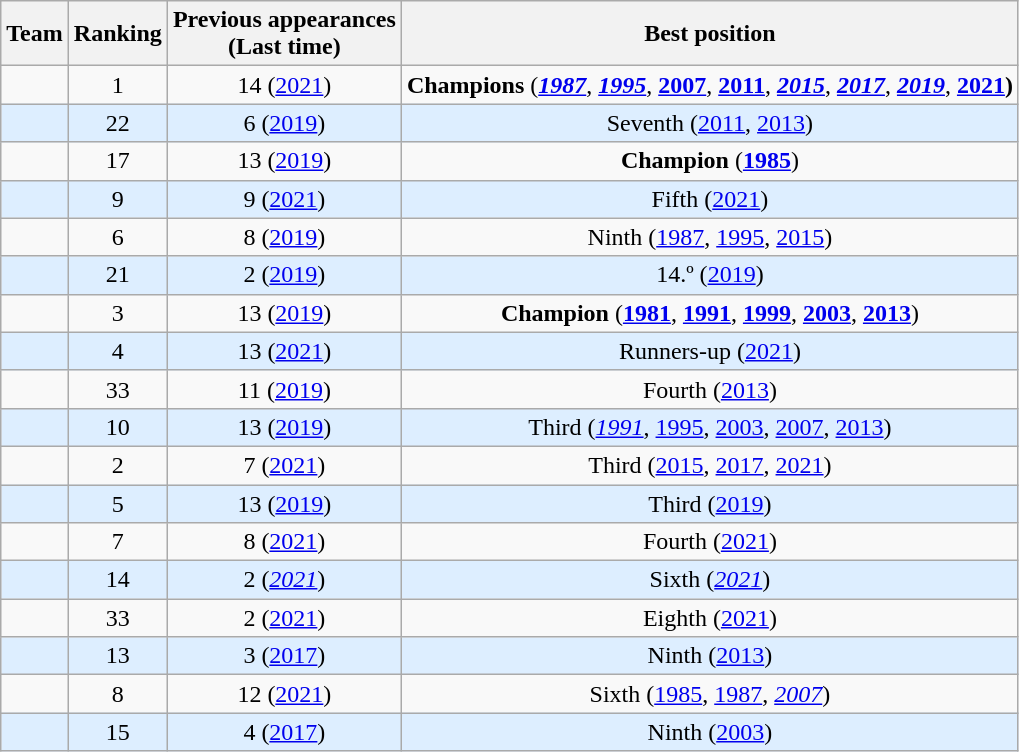<table class="wikitable sortable">
<tr>
<th>Team</th>
<th>Ranking</th>
<th>Previous appearances<br>(Last time)</th>
<th>Best position</th>
</tr>
<tr align=center>
<td></td>
<td>1</td>
<td>14 (<a href='#'>2021</a>)</td>
<td><strong>Champions</strong> (<strong><em><a href='#'>1987</a></em></strong>, <strong><em><a href='#'>1995</a></em></strong>, <strong><a href='#'>2007</a></strong>, <strong><a href='#'>2011</a></strong>, <strong><em><a href='#'>2015</a></em></strong>, <strong><em><a href='#'>2017</a></em></strong>, <strong><em><a href='#'>2019</a></em></strong>, <strong><a href='#'>2021</a>)</strong></td>
</tr>
<tr align=center align=center bgcolor=DDEEFF>
<td></td>
<td>22</td>
<td>6 (<a href='#'>2019</a>)</td>
<td>Seventh (<a href='#'>2011</a>, <a href='#'>2013</a>)</td>
</tr>
<tr align=center>
<td></td>
<td>17</td>
<td>13 (<a href='#'>2019</a>)</td>
<td><strong>Champion</strong> (<strong><a href='#'>1985</a></strong>)</td>
</tr>
<tr align=center align=center bgcolor=DDEEFF>
<td></td>
<td>9</td>
<td>9 (<a href='#'>2021</a>)</td>
<td>Fifth (<a href='#'>2021</a>)</td>
</tr>
<tr align=center>
<td></td>
<td>6</td>
<td>8 (<a href='#'>2019</a>)</td>
<td>Ninth (<a href='#'>1987</a>, <a href='#'>1995</a>, <a href='#'>2015</a>)</td>
</tr>
<tr align=center align=center bgcolor=DDEEFF>
<td></td>
<td>21</td>
<td>2 (<a href='#'>2019</a>)</td>
<td>14.º (<a href='#'>2019</a>)</td>
</tr>
<tr align=center>
<td></td>
<td>3</td>
<td>13 (<a href='#'>2019</a>)</td>
<td><strong>Champion</strong> (<strong><a href='#'>1981</a></strong>, <strong><a href='#'>1991</a></strong>, <strong><a href='#'>1999</a></strong>, <strong><a href='#'>2003</a></strong>, <strong><a href='#'>2013</a></strong>)</td>
</tr>
<tr align=center align=center bgcolor=DDEEFF>
<td></td>
<td>4</td>
<td>13 (<a href='#'>2021</a>)</td>
<td>Runners-up (<a href='#'>2021</a>)</td>
</tr>
<tr align=center>
<td></td>
<td>33</td>
<td>11 (<a href='#'>2019</a>)</td>
<td>Fourth (<a href='#'>2013</a>)</td>
</tr>
<tr align=center align=center bgcolor=DDEEFF>
<td></td>
<td>10</td>
<td>13 (<a href='#'>2019</a>)</td>
<td>Third (<em><a href='#'>1991</a></em>, <a href='#'>1995</a>, <a href='#'>2003</a>, <a href='#'>2007</a>, <a href='#'>2013</a>)</td>
</tr>
<tr align=center>
<td></td>
<td>2</td>
<td>7 (<a href='#'>2021</a>)</td>
<td>Third (<a href='#'>2015</a>, <a href='#'>2017</a>, <a href='#'>2021</a>)</td>
</tr>
<tr align=center align=center bgcolor=DDEEFF>
<td></td>
<td>5</td>
<td>13 (<a href='#'>2019</a>)</td>
<td>Third (<a href='#'>2019</a>)</td>
</tr>
<tr align=center>
<td></td>
<td>7</td>
<td>8 (<a href='#'>2021</a>)</td>
<td>Fourth (<a href='#'>2021</a>)</td>
</tr>
<tr align=center align=center bgcolor=DDEEFF>
<td></td>
<td>14</td>
<td>2 (<em><a href='#'>2021</a></em>)</td>
<td>Sixth (<em><a href='#'>2021</a></em>)</td>
</tr>
<tr align=center>
<td></td>
<td>33</td>
<td>2 (<a href='#'>2021</a>)</td>
<td>Eighth (<a href='#'>2021</a>)</td>
</tr>
<tr align=center align=center bgcolor=DDEEFF>
<td></td>
<td>13</td>
<td>3 (<a href='#'>2017</a>)</td>
<td>Ninth (<a href='#'>2013</a>)</td>
</tr>
<tr align=center>
<td></td>
<td>8</td>
<td>12 (<a href='#'>2021</a>)</td>
<td>Sixth (<a href='#'>1985</a>, <a href='#'>1987</a>, <em><a href='#'>2007</a></em>)</td>
</tr>
<tr align=center align=center bgcolor=DDEEFF>
<td></td>
<td>15</td>
<td>4 (<a href='#'>2017</a>)</td>
<td>Ninth (<a href='#'>2003</a>)</td>
</tr>
</table>
